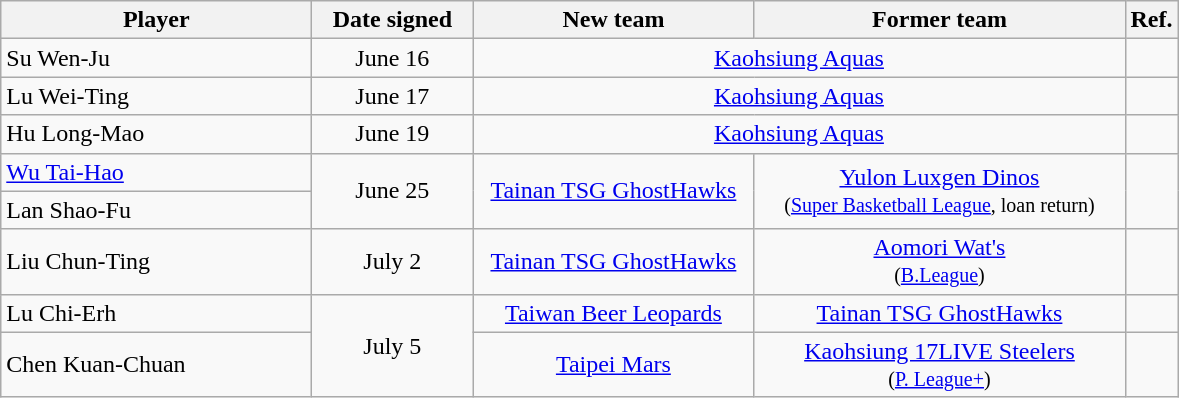<table class="wikitable sortable">
<tr>
<th align="left" style="width:200px">Player</th>
<th align="center" style="width:100px">Date signed</th>
<th align="center" style="width:180px">New team</th>
<th align="center" style="width:240px">Former team</th>
<th class="unsortable" align="center">Ref.</th>
</tr>
<tr>
<td align="left">Su Wen-Ju</td>
<td align="center">June 16</td>
<td colspan=2 align="center"><a href='#'>Kaohsiung Aquas</a></td>
<td align="center"></td>
</tr>
<tr>
<td align="left">Lu Wei-Ting</td>
<td align="center">June 17</td>
<td colspan=2 align="center"><a href='#'>Kaohsiung Aquas</a></td>
<td align="center"></td>
</tr>
<tr>
<td align="left">Hu Long-Mao</td>
<td align="center">June 19</td>
<td colspan=2 align="center"><a href='#'>Kaohsiung Aquas</a></td>
<td align="center"></td>
</tr>
<tr>
<td align="left"><a href='#'>Wu Tai-Hao</a></td>
<td rowspan=2 align="center">June 25</td>
<td rowspan=2 align="center"><a href='#'>Tainan TSG GhostHawks</a></td>
<td rowspan=2 align="center"><a href='#'>Yulon Luxgen Dinos</a><br><small>(<a href='#'>Super Basketball League</a>, loan return)</small></td>
<td rowspan=2 align="center"></td>
</tr>
<tr>
<td align="left">Lan Shao-Fu</td>
</tr>
<tr>
<td align="left">Liu Chun-Ting</td>
<td align="center">July 2</td>
<td align="center"><a href='#'>Tainan TSG GhostHawks</a></td>
<td align="center"><a href='#'>Aomori Wat's</a><br><small>(<a href='#'>B.League</a>)</small></td>
<td align="center"></td>
</tr>
<tr>
<td align="left">Lu Chi-Erh</td>
<td rowspan=2 align="center">July 5</td>
<td align="center"><a href='#'>Taiwan Beer Leopards</a></td>
<td align="center"><a href='#'>Tainan TSG GhostHawks</a></td>
<td align="center"></td>
</tr>
<tr>
<td align="left">Chen Kuan-Chuan</td>
<td align="center"><a href='#'>Taipei Mars</a></td>
<td align="center"><a href='#'>Kaohsiung 17LIVE Steelers</a><br><small>(<a href='#'>P. League+</a>)</small></td>
<td align="center"></td>
</tr>
</table>
